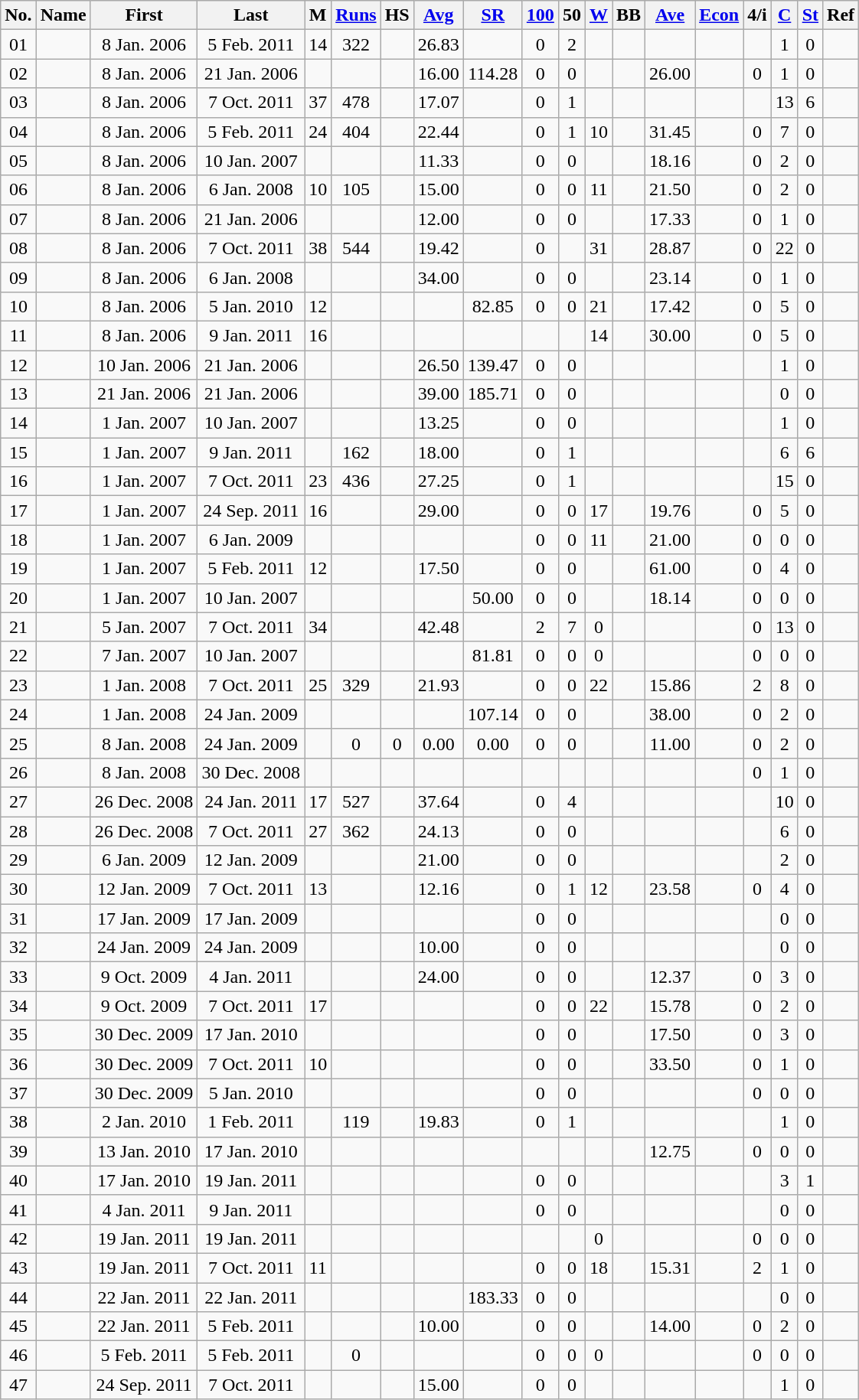<table class="wikitable sortable">
<tr style="text-align:center;">
<th>No.</th>
<th>Name</th>
<th>First</th>
<th>Last</th>
<th>M</th>
<th><a href='#'>Runs</a></th>
<th>HS</th>
<th><a href='#'>Avg</a></th>
<th><a href='#'>SR</a></th>
<th><a href='#'>100</a></th>
<th>50</th>
<th><a href='#'>W</a></th>
<th>BB</th>
<th><a href='#'>Ave</a></th>
<th><a href='#'>Econ</a></th>
<th>4/i</th>
<th><a href='#'>C</a></th>
<th><a href='#'>St</a></th>
<th class="unsortable">Ref</th>
</tr>
<tr align=center>
<td><span>0</span>1</td>
<td></td>
<td>8 Jan. 2006</td>
<td>5 Feb. 2011</td>
<td>14</td>
<td>322</td>
<td></td>
<td>26.83</td>
<td></td>
<td>0</td>
<td>2</td>
<td></td>
<td></td>
<td></td>
<td></td>
<td></td>
<td>1</td>
<td>0</td>
<td></td>
</tr>
<tr align=center>
<td><span>0</span>2</td>
<td></td>
<td>8 Jan. 2006</td>
<td>21 Jan. 2006</td>
<td></td>
<td></td>
<td></td>
<td>16.00</td>
<td>114.28</td>
<td>0</td>
<td>0</td>
<td></td>
<td></td>
<td>26.00</td>
<td></td>
<td>0</td>
<td>1</td>
<td>0</td>
<td></td>
</tr>
<tr align=center>
<td><span>0</span>3</td>
<td></td>
<td>8 Jan. 2006</td>
<td>7 Oct. 2011</td>
<td>37</td>
<td>478</td>
<td></td>
<td>17.07</td>
<td></td>
<td>0</td>
<td>1</td>
<td></td>
<td></td>
<td></td>
<td></td>
<td></td>
<td>13</td>
<td>6</td>
<td></td>
</tr>
<tr align=center>
<td><span>0</span>4</td>
<td></td>
<td>8 Jan. 2006</td>
<td>5 Feb. 2011</td>
<td>24</td>
<td>404</td>
<td></td>
<td>22.44</td>
<td></td>
<td>0</td>
<td>1</td>
<td>10</td>
<td></td>
<td>31.45</td>
<td></td>
<td>0</td>
<td>7</td>
<td>0</td>
<td></td>
</tr>
<tr align=center>
<td><span>0</span>5</td>
<td></td>
<td>8 Jan. 2006</td>
<td>10 Jan. 2007</td>
<td></td>
<td></td>
<td></td>
<td>11.33</td>
<td></td>
<td>0</td>
<td>0</td>
<td></td>
<td></td>
<td>18.16</td>
<td></td>
<td>0</td>
<td>2</td>
<td>0</td>
<td></td>
</tr>
<tr align=center>
<td><span>0</span>6</td>
<td></td>
<td>8 Jan. 2006</td>
<td>6 Jan. 2008</td>
<td>10</td>
<td>105</td>
<td></td>
<td>15.00</td>
<td></td>
<td>0</td>
<td>0</td>
<td>11</td>
<td></td>
<td>21.50</td>
<td></td>
<td>0</td>
<td>2</td>
<td>0</td>
<td></td>
</tr>
<tr align=center>
<td><span>0</span>7</td>
<td></td>
<td>8 Jan. 2006</td>
<td>21 Jan. 2006</td>
<td></td>
<td></td>
<td></td>
<td>12.00</td>
<td></td>
<td>0</td>
<td>0</td>
<td></td>
<td></td>
<td>17.33</td>
<td></td>
<td>0</td>
<td>1</td>
<td>0</td>
<td></td>
</tr>
<tr align=center>
<td><span>0</span>8</td>
<td></td>
<td>8 Jan. 2006</td>
<td>7 Oct. 2011</td>
<td>38</td>
<td>544</td>
<td></td>
<td>19.42</td>
<td></td>
<td>0</td>
<td></td>
<td>31</td>
<td></td>
<td>28.87</td>
<td></td>
<td>0</td>
<td>22</td>
<td>0</td>
<td></td>
</tr>
<tr align=center>
<td><span>0</span>9</td>
<td></td>
<td>8 Jan. 2006</td>
<td>6 Jan. 2008</td>
<td></td>
<td></td>
<td></td>
<td>34.00</td>
<td></td>
<td>0</td>
<td>0</td>
<td></td>
<td></td>
<td>23.14</td>
<td></td>
<td>0</td>
<td>1</td>
<td>0</td>
<td></td>
</tr>
<tr align=center>
<td>10</td>
<td></td>
<td>8 Jan. 2006</td>
<td>5 Jan. 2010</td>
<td>12</td>
<td></td>
<td></td>
<td></td>
<td>82.85</td>
<td>0</td>
<td>0</td>
<td>21</td>
<td></td>
<td>17.42</td>
<td></td>
<td>0</td>
<td>5</td>
<td>0</td>
<td></td>
</tr>
<tr align=center>
<td>11</td>
<td></td>
<td>8 Jan. 2006</td>
<td>9 Jan. 2011</td>
<td>16</td>
<td></td>
<td></td>
<td></td>
<td></td>
<td></td>
<td></td>
<td>14</td>
<td></td>
<td>30.00</td>
<td></td>
<td>0</td>
<td>5</td>
<td>0</td>
<td></td>
</tr>
<tr align=center>
<td>12</td>
<td></td>
<td>10 Jan. 2006</td>
<td>21 Jan. 2006</td>
<td></td>
<td></td>
<td></td>
<td>26.50</td>
<td>139.47</td>
<td>0</td>
<td>0</td>
<td></td>
<td></td>
<td></td>
<td></td>
<td></td>
<td>1</td>
<td>0</td>
<td></td>
</tr>
<tr align=center>
<td>13</td>
<td></td>
<td>21 Jan. 2006</td>
<td>21 Jan. 2006</td>
<td></td>
<td></td>
<td></td>
<td>39.00</td>
<td>185.71</td>
<td>0</td>
<td>0</td>
<td></td>
<td></td>
<td></td>
<td></td>
<td></td>
<td>0</td>
<td>0</td>
<td></td>
</tr>
<tr align=center>
<td>14</td>
<td></td>
<td>1 Jan. 2007</td>
<td>10 Jan. 2007</td>
<td></td>
<td></td>
<td></td>
<td>13.25</td>
<td></td>
<td>0</td>
<td>0</td>
<td></td>
<td></td>
<td></td>
<td></td>
<td></td>
<td>1</td>
<td>0</td>
<td></td>
</tr>
<tr align=center>
<td>15</td>
<td></td>
<td>1 Jan. 2007</td>
<td>9 Jan. 2011</td>
<td></td>
<td>162</td>
<td></td>
<td>18.00</td>
<td></td>
<td>0</td>
<td>1</td>
<td></td>
<td></td>
<td></td>
<td></td>
<td></td>
<td>6</td>
<td>6</td>
<td></td>
</tr>
<tr align=center>
<td>16</td>
<td></td>
<td>1 Jan. 2007</td>
<td>7 Oct. 2011</td>
<td>23</td>
<td>436</td>
<td></td>
<td>27.25</td>
<td></td>
<td>0</td>
<td>1</td>
<td></td>
<td></td>
<td></td>
<td></td>
<td></td>
<td>15</td>
<td>0</td>
<td></td>
</tr>
<tr align=center>
<td>17</td>
<td></td>
<td>1 Jan. 2007</td>
<td>24 Sep. 2011</td>
<td>16</td>
<td></td>
<td></td>
<td>29.00</td>
<td></td>
<td>0</td>
<td>0</td>
<td>17</td>
<td></td>
<td>19.76</td>
<td></td>
<td>0</td>
<td>5</td>
<td>0</td>
<td></td>
</tr>
<tr align=center>
<td>18</td>
<td></td>
<td>1 Jan. 2007</td>
<td>6 Jan. 2009</td>
<td></td>
<td></td>
<td></td>
<td></td>
<td></td>
<td>0</td>
<td>0</td>
<td>11</td>
<td></td>
<td>21.00</td>
<td></td>
<td>0</td>
<td>0</td>
<td>0</td>
<td></td>
</tr>
<tr align=center>
<td>19</td>
<td></td>
<td>1 Jan. 2007</td>
<td>5 Feb. 2011</td>
<td>12</td>
<td></td>
<td></td>
<td>17.50</td>
<td></td>
<td>0</td>
<td>0</td>
<td></td>
<td></td>
<td>61.00</td>
<td></td>
<td>0</td>
<td>4</td>
<td>0</td>
<td></td>
</tr>
<tr align=center>
<td>20</td>
<td></td>
<td>1 Jan. 2007</td>
<td>10 Jan. 2007</td>
<td></td>
<td></td>
<td></td>
<td></td>
<td>50.00</td>
<td>0</td>
<td>0</td>
<td></td>
<td></td>
<td>18.14</td>
<td></td>
<td>0</td>
<td>0</td>
<td>0</td>
<td></td>
</tr>
<tr align=center>
<td>21</td>
<td></td>
<td>5 Jan. 2007</td>
<td>7 Oct. 2011</td>
<td>34</td>
<td></td>
<td></td>
<td>42.48</td>
<td></td>
<td>2</td>
<td>7</td>
<td>0</td>
<td></td>
<td></td>
<td></td>
<td>0</td>
<td>13</td>
<td>0</td>
<td></td>
</tr>
<tr align=center>
<td>22</td>
<td></td>
<td>7 Jan. 2007</td>
<td>10 Jan. 2007</td>
<td></td>
<td></td>
<td></td>
<td></td>
<td>81.81</td>
<td>0</td>
<td>0</td>
<td>0</td>
<td></td>
<td></td>
<td></td>
<td>0</td>
<td>0</td>
<td>0</td>
<td></td>
</tr>
<tr align=center>
<td>23</td>
<td></td>
<td>1 Jan. 2008</td>
<td>7 Oct. 2011</td>
<td>25</td>
<td>329</td>
<td></td>
<td>21.93</td>
<td></td>
<td>0</td>
<td>0</td>
<td>22</td>
<td></td>
<td>15.86</td>
<td></td>
<td>2</td>
<td>8</td>
<td>0</td>
<td></td>
</tr>
<tr align=center>
<td>24</td>
<td></td>
<td>1 Jan. 2008</td>
<td>24 Jan. 2009</td>
<td></td>
<td></td>
<td></td>
<td></td>
<td>107.14</td>
<td>0</td>
<td>0</td>
<td></td>
<td></td>
<td>38.00</td>
<td></td>
<td>0</td>
<td>2</td>
<td>0</td>
<td></td>
</tr>
<tr align=center>
<td>25</td>
<td></td>
<td>8 Jan. 2008</td>
<td>24 Jan. 2009</td>
<td></td>
<td>0</td>
<td>0</td>
<td>0.00</td>
<td>0.00</td>
<td>0</td>
<td>0</td>
<td></td>
<td></td>
<td>11.00</td>
<td></td>
<td>0</td>
<td>2</td>
<td>0</td>
<td></td>
</tr>
<tr align=center>
<td>26</td>
<td></td>
<td>8 Jan. 2008</td>
<td>30 Dec. 2008</td>
<td></td>
<td></td>
<td></td>
<td></td>
<td></td>
<td></td>
<td></td>
<td></td>
<td></td>
<td></td>
<td></td>
<td>0</td>
<td>1</td>
<td>0</td>
<td></td>
</tr>
<tr align=center>
<td>27</td>
<td></td>
<td>26 Dec. 2008</td>
<td>24 Jan. 2011</td>
<td>17</td>
<td>527</td>
<td></td>
<td>37.64</td>
<td></td>
<td>0</td>
<td>4</td>
<td></td>
<td></td>
<td></td>
<td></td>
<td></td>
<td>10</td>
<td>0</td>
<td></td>
</tr>
<tr align=center>
<td>28</td>
<td></td>
<td>26 Dec. 2008</td>
<td>7 Oct. 2011</td>
<td>27</td>
<td>362</td>
<td></td>
<td>24.13</td>
<td></td>
<td>0</td>
<td>0</td>
<td></td>
<td></td>
<td></td>
<td></td>
<td></td>
<td>6</td>
<td>0</td>
<td></td>
</tr>
<tr align=center>
<td>29</td>
<td></td>
<td>6 Jan. 2009</td>
<td>12 Jan. 2009</td>
<td></td>
<td></td>
<td></td>
<td>21.00</td>
<td></td>
<td>0</td>
<td>0</td>
<td></td>
<td></td>
<td></td>
<td></td>
<td></td>
<td>2</td>
<td>0</td>
<td></td>
</tr>
<tr align=center>
<td>30</td>
<td></td>
<td>12 Jan. 2009</td>
<td>7 Oct. 2011</td>
<td>13</td>
<td></td>
<td></td>
<td>12.16</td>
<td></td>
<td>0</td>
<td>1</td>
<td>12</td>
<td></td>
<td>23.58</td>
<td></td>
<td>0</td>
<td>4</td>
<td>0</td>
<td></td>
</tr>
<tr align=center>
<td>31</td>
<td></td>
<td>17 Jan. 2009</td>
<td>17 Jan. 2009</td>
<td></td>
<td></td>
<td></td>
<td></td>
<td></td>
<td>0</td>
<td>0</td>
<td></td>
<td></td>
<td></td>
<td></td>
<td></td>
<td>0</td>
<td>0</td>
<td></td>
</tr>
<tr align=center>
<td>32</td>
<td></td>
<td>24 Jan. 2009</td>
<td>24 Jan. 2009</td>
<td></td>
<td></td>
<td></td>
<td>10.00</td>
<td></td>
<td>0</td>
<td>0</td>
<td></td>
<td></td>
<td></td>
<td></td>
<td></td>
<td>0</td>
<td>0</td>
<td></td>
</tr>
<tr align=center>
<td>33</td>
<td></td>
<td>9 Oct. 2009</td>
<td>4 Jan. 2011</td>
<td></td>
<td></td>
<td></td>
<td>24.00</td>
<td></td>
<td>0</td>
<td>0</td>
<td></td>
<td></td>
<td>12.37</td>
<td></td>
<td>0</td>
<td>3</td>
<td>0</td>
<td></td>
</tr>
<tr align=center>
<td>34</td>
<td></td>
<td>9 Oct. 2009</td>
<td>7 Oct. 2011</td>
<td>17</td>
<td></td>
<td></td>
<td></td>
<td></td>
<td>0</td>
<td>0</td>
<td>22</td>
<td></td>
<td>15.78</td>
<td></td>
<td>0</td>
<td>2</td>
<td>0</td>
<td></td>
</tr>
<tr align=center>
<td>35</td>
<td></td>
<td>30 Dec. 2009</td>
<td>17 Jan. 2010</td>
<td></td>
<td></td>
<td></td>
<td></td>
<td></td>
<td>0</td>
<td>0</td>
<td></td>
<td></td>
<td>17.50</td>
<td></td>
<td>0</td>
<td>3</td>
<td>0</td>
<td></td>
</tr>
<tr align=center>
<td>36</td>
<td></td>
<td>30 Dec. 2009</td>
<td>7 Oct. 2011</td>
<td>10</td>
<td></td>
<td></td>
<td></td>
<td></td>
<td>0</td>
<td>0</td>
<td></td>
<td></td>
<td>33.50</td>
<td></td>
<td>0</td>
<td>1</td>
<td>0</td>
<td></td>
</tr>
<tr align=center>
<td>37</td>
<td></td>
<td>30 Dec. 2009</td>
<td>5 Jan. 2010</td>
<td></td>
<td></td>
<td></td>
<td></td>
<td></td>
<td>0</td>
<td>0</td>
<td></td>
<td></td>
<td></td>
<td></td>
<td>0</td>
<td>0</td>
<td>0</td>
<td></td>
</tr>
<tr align=center>
<td>38</td>
<td></td>
<td>2 Jan. 2010</td>
<td>1 Feb. 2011</td>
<td></td>
<td>119</td>
<td></td>
<td>19.83</td>
<td></td>
<td>0</td>
<td>1</td>
<td></td>
<td></td>
<td></td>
<td></td>
<td></td>
<td>1</td>
<td>0</td>
<td></td>
</tr>
<tr align=center>
<td>39</td>
<td></td>
<td>13 Jan. 2010</td>
<td>17 Jan. 2010</td>
<td></td>
<td></td>
<td></td>
<td></td>
<td></td>
<td></td>
<td></td>
<td></td>
<td></td>
<td>12.75</td>
<td></td>
<td>0</td>
<td>0</td>
<td>0</td>
<td></td>
</tr>
<tr align=center>
<td>40</td>
<td></td>
<td>17 Jan. 2010</td>
<td>19 Jan. 2011</td>
<td></td>
<td></td>
<td></td>
<td></td>
<td></td>
<td>0</td>
<td>0</td>
<td></td>
<td></td>
<td></td>
<td></td>
<td></td>
<td>3</td>
<td>1</td>
<td></td>
</tr>
<tr align=center>
<td>41</td>
<td></td>
<td>4 Jan. 2011</td>
<td>9 Jan. 2011</td>
<td></td>
<td></td>
<td></td>
<td></td>
<td></td>
<td>0</td>
<td>0</td>
<td></td>
<td></td>
<td></td>
<td></td>
<td></td>
<td>0</td>
<td>0</td>
<td></td>
</tr>
<tr align=center>
<td>42</td>
<td></td>
<td>19 Jan. 2011</td>
<td>19 Jan. 2011</td>
<td></td>
<td></td>
<td></td>
<td></td>
<td></td>
<td></td>
<td></td>
<td>0</td>
<td></td>
<td></td>
<td></td>
<td>0</td>
<td>0</td>
<td>0</td>
<td></td>
</tr>
<tr align=center>
<td>43</td>
<td></td>
<td>19 Jan. 2011</td>
<td>7 Oct. 2011</td>
<td>11</td>
<td></td>
<td></td>
<td></td>
<td></td>
<td>0</td>
<td>0</td>
<td>18</td>
<td></td>
<td>15.31</td>
<td></td>
<td>2</td>
<td>1</td>
<td>0</td>
<td></td>
</tr>
<tr align=center>
<td>44</td>
<td></td>
<td>22 Jan. 2011</td>
<td>22 Jan. 2011</td>
<td></td>
<td></td>
<td></td>
<td></td>
<td>183.33</td>
<td>0</td>
<td>0</td>
<td></td>
<td></td>
<td></td>
<td></td>
<td></td>
<td>0</td>
<td>0</td>
<td></td>
</tr>
<tr align=center>
<td>45</td>
<td></td>
<td>22 Jan. 2011</td>
<td>5 Feb. 2011</td>
<td></td>
<td></td>
<td></td>
<td>10.00</td>
<td></td>
<td>0</td>
<td>0</td>
<td></td>
<td></td>
<td>14.00</td>
<td></td>
<td>0</td>
<td>2</td>
<td>0</td>
<td></td>
</tr>
<tr align=center>
<td>46</td>
<td></td>
<td>5 Feb. 2011</td>
<td>5 Feb. 2011</td>
<td></td>
<td>0</td>
<td></td>
<td></td>
<td></td>
<td>0</td>
<td>0</td>
<td>0</td>
<td></td>
<td></td>
<td></td>
<td>0</td>
<td>0</td>
<td>0</td>
<td></td>
</tr>
<tr align=center>
<td>47</td>
<td></td>
<td>24 Sep. 2011</td>
<td>7 Oct. 2011</td>
<td></td>
<td></td>
<td></td>
<td>15.00</td>
<td></td>
<td>0</td>
<td>0</td>
<td></td>
<td></td>
<td></td>
<td></td>
<td></td>
<td>1</td>
<td>0</td>
<td></td>
</tr>
</table>
